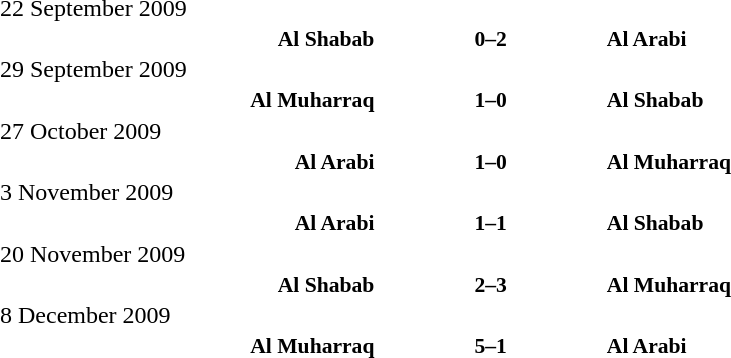<table width=100% cellspacing=1>
<tr>
<th width=20%></th>
<th width=12%></th>
<th width=20%></th>
<th></th>
</tr>
<tr>
<td>22 September 2009</td>
</tr>
<tr style=font-size:90%>
<td align=right><strong>Al Shabab</strong></td>
<td align=center><strong>0–2</strong></td>
<td><strong>Al Arabi</strong></td>
<td></td>
<td></td>
</tr>
<tr>
<td>29 September 2009</td>
</tr>
<tr style=font-size:90%>
<td align=right><strong>Al Muharraq</strong></td>
<td align=center><strong>1–0</strong></td>
<td><strong>Al Shabab</strong></td>
<td></td>
<td></td>
</tr>
<tr>
<td>27 October 2009</td>
</tr>
<tr style=font-size:90%>
<td align=right><strong>Al Arabi</strong></td>
<td align=center><strong>1–0</strong></td>
<td><strong>Al Muharraq</strong></td>
<td></td>
<td></td>
</tr>
<tr>
<td>3 November 2009</td>
</tr>
<tr style=font-size:90%>
<td align=right><strong>Al Arabi</strong></td>
<td align=center><strong>1–1</strong></td>
<td><strong>Al Shabab</strong></td>
<td></td>
<td></td>
</tr>
<tr>
<td>20 November 2009</td>
</tr>
<tr style=font-size:90%>
<td align=right><strong>Al Shabab</strong></td>
<td align=center><strong>2–3</strong></td>
<td><strong>Al Muharraq</strong></td>
<td></td>
<td></td>
</tr>
<tr>
<td>8 December 2009</td>
</tr>
<tr style=font-size:90%>
<td align=right><strong>Al Muharraq</strong></td>
<td align=center><strong>5–1</strong></td>
<td><strong>Al Arabi</strong></td>
<td></td>
<td></td>
</tr>
</table>
